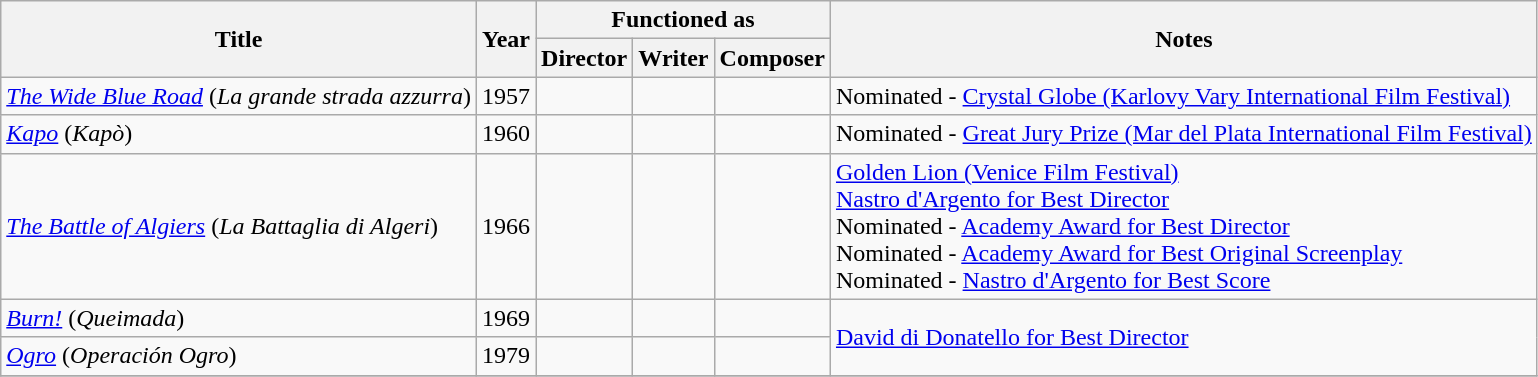<table class="wikitable">
<tr>
<th rowspan="2">Title</th>
<th rowspan="2">Year</th>
<th colspan="3">Functioned as</th>
<th rowspan="2">Notes</th>
</tr>
<tr>
<th>Director</th>
<th>Writer</th>
<th>Composer</th>
</tr>
<tr>
<td><em><a href='#'>The Wide Blue Road</a></em> (<em>La grande strada azzurra</em>)</td>
<td>1957</td>
<td></td>
<td></td>
<td></td>
<td>Nominated - <a href='#'>Crystal Globe (Karlovy Vary International Film Festival)</a></td>
</tr>
<tr>
<td><em><a href='#'>Kapo</a></em> (<em>Kapò</em>)</td>
<td>1960</td>
<td></td>
<td></td>
<td></td>
<td>Nominated - <a href='#'>Great Jury Prize (Mar del Plata International Film Festival)</a></td>
</tr>
<tr>
<td><em><a href='#'>The Battle of Algiers</a></em> (<em>La Battaglia di Algeri</em>)</td>
<td>1966</td>
<td></td>
<td></td>
<td></td>
<td><a href='#'>Golden Lion (Venice Film Festival)</a><br><a href='#'>Nastro d'Argento for Best Director</a><br>Nominated - <a href='#'>Academy Award for Best Director</a><br>Nominated - <a href='#'>Academy Award for Best Original Screenplay</a><br>Nominated - <a href='#'>Nastro d'Argento for Best Score</a></td>
</tr>
<tr>
<td><a href='#'><em>Burn!</em></a> (<em>Queimada</em>)</td>
<td>1969</td>
<td></td>
<td></td>
<td></td>
<td rowspan="2"><a href='#'>David di Donatello for Best Director</a></td>
</tr>
<tr>
<td><em><a href='#'>Ogro</a></em> (<em>Operación Ogro</em>)</td>
<td>1979</td>
<td></td>
<td></td>
<td></td>
</tr>
<tr>
</tr>
</table>
